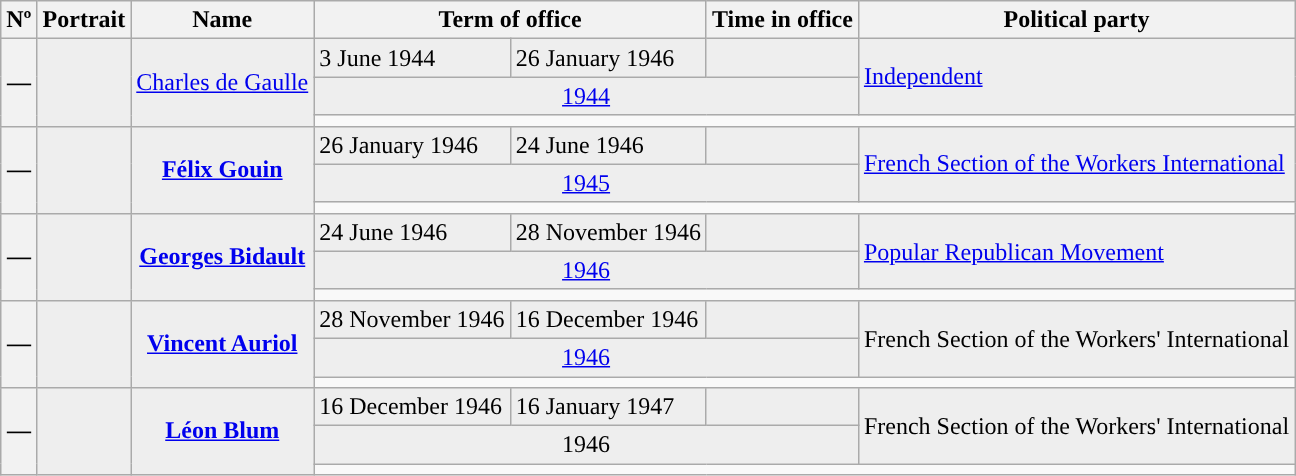<table class="wikitable">
<tr ->
<th>Nº</th>
<th>Portrait</th>
<th>Name<br></th>
<th colspan=2>Term of office</th>
<th>Time in office</th>
<th>Political party</th>
</tr>
<tr - bgcolor=#EEEEEE>
<th rowspan=3 style="background:">—</th>
<td rowspan=3></td>
<td rowspan=3 align=center><a href='#'>Charles de Gaulle</a><br></td>
<td>3 June 1944</td>
<td>26 January 1946</td>
<td></td>
<td rowspan=2><a href='#'>Independent</a></td>
</tr>
<tr - bgcolor=#EEEEEE>
<td colspan=3 align=center><a href='#'>1944</a></td>
</tr>
<tr>
<td colspan=4></td>
</tr>
<tr - bgcolor=#EEEEEE>
<th rowspan=3 style="background:">—</th>
<td rowspan=3></td>
<td rowspan=3 align=center><strong><a href='#'>Félix Gouin</a></strong><br></td>
<td>26 January 1946</td>
<td>24 June 1946</td>
<td></td>
<td rowspan=2><a href='#'>French Section of the Workers International</a></td>
</tr>
<tr - bgcolor=#EEEEEE>
<td colspan=3 align=center><a href='#'>1945</a></td>
</tr>
<tr>
<td colspan=4></td>
</tr>
<tr - bgcolor=#EEEEEE>
<th rowspan=3 style="background:">—</th>
<td rowspan=3></td>
<td rowspan=3 align=center><strong><a href='#'>Georges Bidault</a></strong><br></td>
<td>24 June 1946</td>
<td>28 November 1946</td>
<td></td>
<td rowspan=2><a href='#'>Popular Republican Movement</a></td>
</tr>
<tr - bgcolor=#EEEEEE>
<td colspan=3 align=center><a href='#'>1946</a></td>
</tr>
<tr>
<td colspan=4></td>
</tr>
<tr - bgcolor=#EEEEEE>
<th rowspan=3 style="background:">—</th>
<td rowspan=3></td>
<td rowspan=3 align=center><strong><a href='#'>Vincent Auriol</a></strong><br></td>
<td>28 November 1946</td>
<td>16 December 1946</td>
<td></td>
<td rowspan=2>French Section of the Workers' International</td>
</tr>
<tr - bgcolor=#EEEEEE>
<td colspan=3 align=center><a href='#'>1946</a></td>
</tr>
<tr>
<td colspan=4></td>
</tr>
<tr -- bgcolor=#EEEEEE>
<th rowspan=3 style="background:">—</th>
<td rowspan=3></td>
<td rowspan=3 align=center><strong><a href='#'>Léon Blum</a></strong><br></td>
<td>16 December 1946</td>
<td>16 January 1947</td>
<td></td>
<td rowspan=2>French Section of the Workers' International</td>
</tr>
<tr - bgcolor=#EEEEEE>
<td colspan=3 align=center>1946</td>
</tr>
<tr>
<td colspan=4></td>
</tr>
</table>
